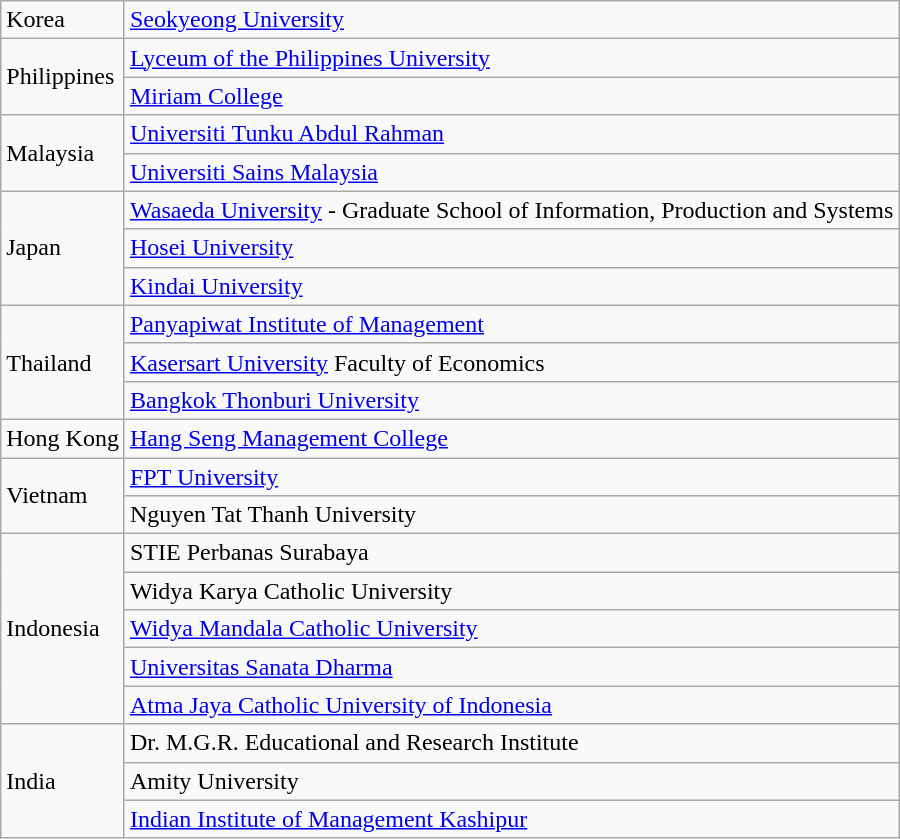<table class="wikitable">
<tr>
<td>Korea</td>
<td><a href='#'>Seokyeong University</a></td>
</tr>
<tr>
<td rowspan="2">Philippines</td>
<td><a href='#'>Lyceum of the Philippines University</a></td>
</tr>
<tr>
<td><a href='#'>Miriam College</a></td>
</tr>
<tr>
<td rowspan="2">Malaysia</td>
<td><a href='#'>Universiti Tunku Abdul Rahman</a></td>
</tr>
<tr>
<td><a href='#'>Universiti Sains Malaysia</a></td>
</tr>
<tr>
<td rowspan="3">Japan</td>
<td><a href='#'>Wasaeda University</a> - Graduate School of Information, Production and Systems</td>
</tr>
<tr>
<td><a href='#'>Hosei University</a></td>
</tr>
<tr>
<td><a href='#'>Kindai University</a></td>
</tr>
<tr>
<td rowspan="3">Thailand</td>
<td><a href='#'>Panyapiwat Institute of Management</a></td>
</tr>
<tr>
<td><a href='#'>Kasersart University</a> Faculty of Economics</td>
</tr>
<tr>
<td><a href='#'>Bangkok Thonburi University</a></td>
</tr>
<tr>
<td>Hong Kong</td>
<td><a href='#'>Hang Seng Management College</a></td>
</tr>
<tr>
<td rowspan="2">Vietnam</td>
<td><a href='#'>FPT University</a></td>
</tr>
<tr>
<td>Nguyen Tat Thanh University</td>
</tr>
<tr>
<td rowspan="5">Indonesia</td>
<td>STIE Perbanas Surabaya</td>
</tr>
<tr>
<td>Widya Karya Catholic University</td>
</tr>
<tr>
<td><a href='#'>Widya Mandala Catholic University</a></td>
</tr>
<tr>
<td><a href='#'>Universitas Sanata Dharma</a></td>
</tr>
<tr>
<td><a href='#'>Atma Jaya Catholic University of Indonesia</a></td>
</tr>
<tr>
<td rowspan="3">India</td>
<td>Dr. M.G.R. Educational and Research Institute</td>
</tr>
<tr>
<td>Amity University</td>
</tr>
<tr>
<td><a href='#'>Indian Institute of Management Kashipur</a></td>
</tr>
</table>
